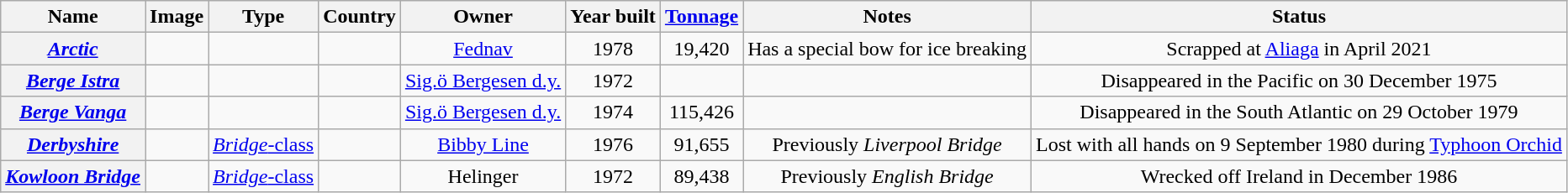<table class="wikitable sortable" style="text-align:center">
<tr>
<th>Name</th>
<th>Image</th>
<th>Type</th>
<th>Country</th>
<th>Owner</th>
<th>Year built</th>
<th><a href='#'>Tonnage</a></th>
<th>Notes</th>
<th>Status</th>
</tr>
<tr>
<th><strong><em><a href='#'>Arctic</a></em></strong></th>
<td></td>
<td></td>
<td></td>
<td><a href='#'>Fednav</a></td>
<td>1978</td>
<td>19,420</td>
<td>Has a special bow for ice breaking</td>
<td>Scrapped at <a href='#'>Aliaga</a> in April 2021</td>
</tr>
<tr>
<th><strong><em><a href='#'>Berge Istra</a></em></strong></th>
<td></td>
<td></td>
<td></td>
<td><a href='#'>Sig.ö Bergesen d.y.</a></td>
<td>1972</td>
<td></td>
<td></td>
<td>Disappeared in the Pacific on 30 December 1975</td>
</tr>
<tr>
<th><strong><em><a href='#'>Berge Vanga</a></em></strong></th>
<td></td>
<td></td>
<td></td>
<td><a href='#'>Sig.ö Bergesen d.y.</a></td>
<td>1974</td>
<td>115,426</td>
<td></td>
<td>Disappeared in the South Atlantic on 29 October 1979</td>
</tr>
<tr>
<th><em><a href='#'>Derbyshire</a></em></th>
<td></td>
<td><a href='#'><em>Bridge</em>-class</a></td>
<td></td>
<td><a href='#'>Bibby Line</a></td>
<td>1976</td>
<td>91,655</td>
<td>Previously <em>Liverpool Bridge</em></td>
<td>Lost with all hands on 9 September 1980 during <a href='#'>Typhoon Orchid</a></td>
</tr>
<tr>
<th><em><a href='#'>Kowloon Bridge</a></em></th>
<td></td>
<td><a href='#'><em>Bridge</em>-class</a></td>
<td></td>
<td>Helinger</td>
<td>1972</td>
<td>89,438</td>
<td>Previously <em>English Bridge</em></td>
<td>Wrecked off Ireland in December 1986</td>
</tr>
</table>
